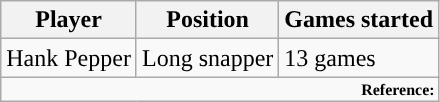<table class="wikitable">
<tr>
<th style="text-align:center; ">Player</th>
<th style="text-align:center; ">Position</th>
<th style="text-align:center; ">Games started</th>
</tr>
<tr>
<td>Hank Pepper</td>
<td>Long snapper</td>
<td>13 games</td>
</tr>
<tr>
<td colspan="4"  style="font-size:8pt; text-align:right;"><strong>Reference:</strong></td>
</tr>
</table>
